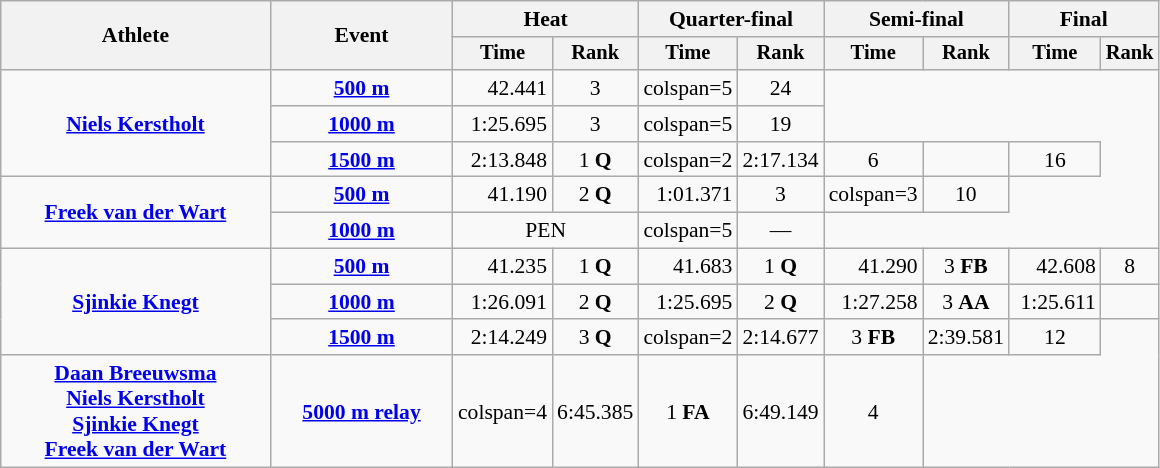<table class="wikitable plainrowheaders" style="text-align: center;font-size:90%">
<tr>
<th scope="col" rowspan=2 style="width:12em;">Athlete</th>
<th scope="col" rowspan=2 style="width:8em;">Event</th>
<th scope="col" colspan=2>Heat</th>
<th scope="col" colspan=2>Quarter-final</th>
<th scope="col" colspan=2>Semi-final</th>
<th scope="col" colspan=2>Final</th>
</tr>
<tr style="font-size:95%">
<th scope="col" style="width:4em;">Time</th>
<th scope="col" style="width:2em;">Rank</th>
<th scope="col" style="width:4em;">Time</th>
<th scope="col" style="width:2em;">Rank</th>
<th scope="col" style="width:4em;">Time</th>
<th scope="col" style="width:2em;">Rank</th>
<th scope="col" style="width:4em;">Time</th>
<th scope="col" style="width:2em;">Rank</th>
</tr>
<tr>
<th scope="row" style="background-color:transparent" rowspan=3><a href='#'>Niels Kerstholt</a></th>
<th scope="row" style="background-color:transparent"><a href='#'>500 m</a></th>
<td style="text-align:right">42.441</td>
<td>3</td>
<td>colspan=5 </td>
<td>24</td>
</tr>
<tr>
<th scope="row" style="background-color:transparent"><a href='#'>1000 m</a></th>
<td style="text-align:right">1:25.695</td>
<td>3</td>
<td>colspan=5 </td>
<td>19</td>
</tr>
<tr>
<th scope="row" style="background-color:transparent"><a href='#'>1500 m</a></th>
<td style="text-align:right">2:13.848</td>
<td>1 <strong>Q</strong></td>
<td>colspan=2 </td>
<td style="text-align:right">2:17.134</td>
<td>6</td>
<td></td>
<td>16</td>
</tr>
<tr>
<th scope="row" style="background-color:transparent" rowspan=2><a href='#'>Freek van der Wart</a></th>
<th scope="row" style="background-color:transparent"><a href='#'>500 m</a></th>
<td style="text-align:right">41.190</td>
<td>2 <strong>Q</strong></td>
<td style="text-align:right">1:01.371</td>
<td>3</td>
<td>colspan=3 </td>
<td>10</td>
</tr>
<tr>
<th scope="row" style="background-color:transparent"><a href='#'>1000 m</a></th>
<td colspan=2>PEN</td>
<td>colspan=5 </td>
<td>—</td>
</tr>
<tr>
<th scope="row" style="background-color:transparent" rowspan=3><strong><a href='#'>Sjinkie Knegt</a></strong></th>
<th scope="row" style="background-color:transparent"><a href='#'>500 m</a></th>
<td style="text-align:right">41.235</td>
<td>1 <strong>Q</strong></td>
<td style="text-align:right">41.683</td>
<td>1 <strong>Q</strong></td>
<td style="text-align:right">41.290</td>
<td>3 <strong>FB</strong></td>
<td style="text-align:right">42.608</td>
<td>8</td>
</tr>
<tr>
<th scope="row" style="background-color:transparent"><a href='#'>1000 m</a></th>
<td style="text-align:right">1:26.091</td>
<td>2 <strong>Q</strong></td>
<td style="text-align:right">1:25.695</td>
<td>2 <strong>Q</strong></td>
<td style="text-align:right">1:27.258</td>
<td>3 <strong>AA</strong></td>
<td style="text-align:right">1:25.611</td>
<td></td>
</tr>
<tr>
<th scope="row" style="background-color:transparent"><a href='#'>1500 m</a></th>
<td style="text-align:right">2:14.249</td>
<td>3 <strong>Q</strong></td>
<td>colspan=2 </td>
<td style="text-align:right">2:14.677</td>
<td>3 <strong>FB</strong></td>
<td style="text-align:right">2:39.581</td>
<td>12</td>
</tr>
<tr>
<th scope="row" style="background-color:transparent"><a href='#'>Daan Breeuwsma</a><br><a href='#'>Niels Kerstholt</a><br><a href='#'>Sjinkie Knegt</a><br><a href='#'>Freek van der Wart</a></th>
<th scope="row" style="background-color:transparent"><a href='#'>5000 m relay</a></th>
<td>colspan=4 </td>
<td style="text-align:right">6:45.385</td>
<td>1 <strong>FA</strong></td>
<td style="text-align:right">6:49.149</td>
<td>4</td>
</tr>
</table>
